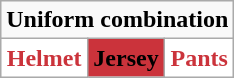<table class="wikitable"  style="display: inline-table;">
<tr>
<td align="center" Colspan="3"><strong>Uniform combination</strong></td>
</tr>
<tr align="center">
<td style="background:white; color:#cb333b"><strong>Helmet</strong></td>
<td style="background:#cb333b; color:#000000"><strong>Jersey</strong></td>
<td style="background:white; color:#cb333b"><strong>Pants</strong></td>
</tr>
</table>
